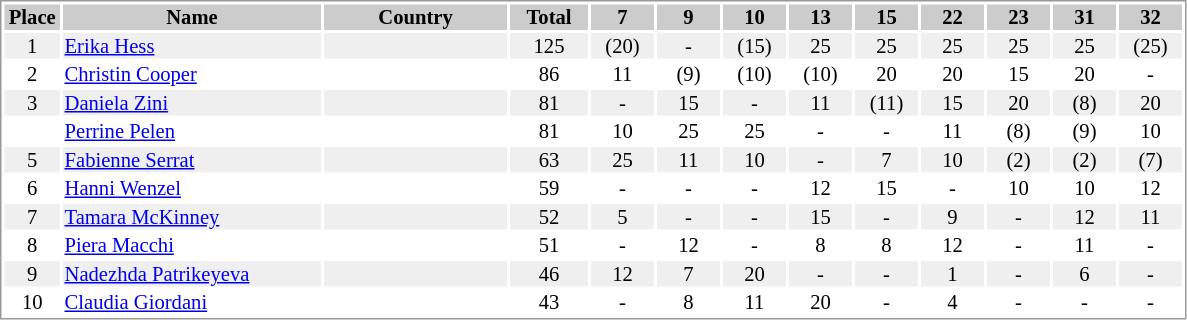<table border="0" style="border: 1px solid #999; background-color:#FFFFFF; text-align:center; font-size:86%; line-height:15px;">
<tr align="center" bgcolor="#CCCCCC">
<th width=35>Place</th>
<th width=170>Name</th>
<th width=120>Country</th>
<th width=50>Total</th>
<th width=40>7</th>
<th width=40>9</th>
<th width=40>10</th>
<th width=40>13</th>
<th width=40>15</th>
<th width=40>22</th>
<th width=40>23</th>
<th width=40>31</th>
<th width=40>32</th>
</tr>
<tr bgcolor="#EFEFEF">
<td>1</td>
<td align="left"><a href='#'>Erika Hess</a></td>
<td align="left"></td>
<td>125</td>
<td>(20)</td>
<td>-</td>
<td>(15)</td>
<td>25</td>
<td>25</td>
<td>25</td>
<td>25</td>
<td>25</td>
<td>(25)</td>
</tr>
<tr>
<td>2</td>
<td align="left"><a href='#'>Christin Cooper</a></td>
<td align="left"></td>
<td>86</td>
<td>11</td>
<td>(9)</td>
<td>(10)</td>
<td>(10)</td>
<td>20</td>
<td>20</td>
<td>15</td>
<td>20</td>
<td>-</td>
</tr>
<tr bgcolor="#EFEFEF">
<td>3</td>
<td align="left"><a href='#'>Daniela Zini</a></td>
<td align="left"></td>
<td>81</td>
<td>-</td>
<td>15</td>
<td>-</td>
<td>11</td>
<td>(11)</td>
<td>15</td>
<td>20</td>
<td>(8)</td>
<td>20</td>
</tr>
<tr>
<td></td>
<td align="left"><a href='#'>Perrine Pelen</a></td>
<td align="left"></td>
<td>81</td>
<td>10</td>
<td>25</td>
<td>25</td>
<td>-</td>
<td>-</td>
<td>11</td>
<td>(8)</td>
<td>(9)</td>
<td>10</td>
</tr>
<tr bgcolor="#EFEFEF">
<td>5</td>
<td align="left"><a href='#'>Fabienne Serrat</a></td>
<td align="left"></td>
<td>63</td>
<td>25</td>
<td>11</td>
<td>10</td>
<td>-</td>
<td>7</td>
<td>10</td>
<td>(2)</td>
<td>(2)</td>
<td>(7)</td>
</tr>
<tr>
<td>6</td>
<td align="left"><a href='#'>Hanni Wenzel</a></td>
<td align="left"></td>
<td>59</td>
<td>-</td>
<td>-</td>
<td>-</td>
<td>12</td>
<td>15</td>
<td>-</td>
<td>10</td>
<td>10</td>
<td>12</td>
</tr>
<tr bgcolor="#EFEFEF">
<td>7</td>
<td align="left"><a href='#'>Tamara McKinney</a></td>
<td align="left"></td>
<td>52</td>
<td>5</td>
<td>-</td>
<td>-</td>
<td>15</td>
<td>-</td>
<td>9</td>
<td>-</td>
<td>12</td>
<td>11</td>
</tr>
<tr>
<td>8</td>
<td align="left"><a href='#'>Piera Macchi</a></td>
<td align="left"></td>
<td>51</td>
<td>-</td>
<td>12</td>
<td>-</td>
<td>8</td>
<td>8</td>
<td>12</td>
<td>-</td>
<td>11</td>
<td>-</td>
</tr>
<tr bgcolor="#EFEFEF">
<td>9</td>
<td align="left"><a href='#'>Nadezhda Patrikeyeva</a></td>
<td align="left"></td>
<td>46</td>
<td>12</td>
<td>7</td>
<td>20</td>
<td>-</td>
<td>-</td>
<td>1</td>
<td>-</td>
<td>6</td>
<td>-</td>
</tr>
<tr>
<td>10</td>
<td align="left"><a href='#'>Claudia Giordani</a></td>
<td align="left"></td>
<td>43</td>
<td>-</td>
<td>8</td>
<td>11</td>
<td>20</td>
<td>-</td>
<td>4</td>
<td>-</td>
<td>-</td>
<td>-</td>
</tr>
</table>
